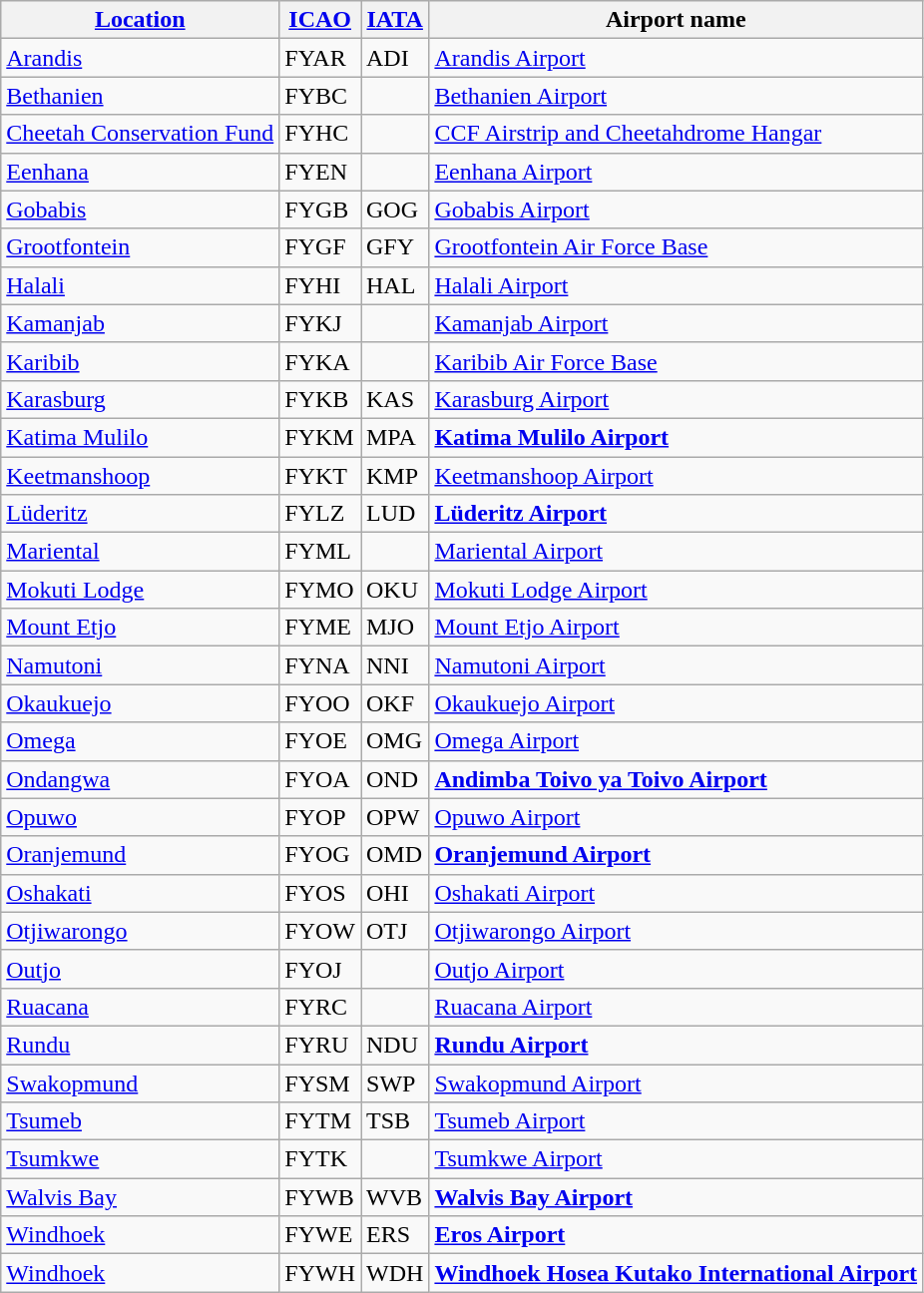<table class="wikitable sortable">
<tr valign=baseline>
<th><a href='#'>Location</a></th>
<th><a href='#'>ICAO</a></th>
<th><a href='#'>IATA</a></th>
<th>Airport name</th>
</tr>
<tr valign=top>
<td><a href='#'>Arandis</a></td>
<td>FYAR</td>
<td>ADI</td>
<td><a href='#'>Arandis Airport</a></td>
</tr>
<tr valign=top>
<td><a href='#'>Bethanien</a></td>
<td>FYBC</td>
<td></td>
<td><a href='#'>Bethanien Airport</a></td>
</tr>
<tr valign=top>
<td><a href='#'>Cheetah Conservation Fund</a></td>
<td>FYHC</td>
<td></td>
<td><a href='#'>CCF Airstrip and Cheetahdrome Hangar</a></td>
</tr>
<tr valign=top>
<td><a href='#'>Eenhana</a></td>
<td>FYEN</td>
<td></td>
<td><a href='#'>Eenhana Airport</a></td>
</tr>
<tr valign=top>
<td><a href='#'>Gobabis</a></td>
<td>FYGB</td>
<td>GOG</td>
<td><a href='#'>Gobabis Airport</a></td>
</tr>
<tr valign=top>
<td><a href='#'>Grootfontein</a></td>
<td>FYGF</td>
<td>GFY</td>
<td><a href='#'>Grootfontein Air Force Base</a></td>
</tr>
<tr valign=top>
<td><a href='#'>Halali</a></td>
<td>FYHI</td>
<td>HAL</td>
<td><a href='#'>Halali Airport</a></td>
</tr>
<tr valign=top>
<td><a href='#'>Kamanjab</a></td>
<td>FYKJ</td>
<td></td>
<td><a href='#'>Kamanjab Airport</a></td>
</tr>
<tr valign=top>
<td><a href='#'>Karibib</a></td>
<td>FYKA</td>
<td></td>
<td><a href='#'>Karibib Air Force Base</a></td>
</tr>
<tr valign=top>
<td><a href='#'>Karasburg</a></td>
<td>FYKB</td>
<td>KAS</td>
<td><a href='#'>Karasburg Airport</a></td>
</tr>
<tr valign=top>
<td><a href='#'>Katima Mulilo</a></td>
<td>FYKM</td>
<td>MPA</td>
<td><strong><a href='#'>Katima Mulilo Airport</a></strong></td>
</tr>
<tr valign=top>
<td><a href='#'>Keetmanshoop</a></td>
<td>FYKT</td>
<td>KMP</td>
<td><a href='#'>Keetmanshoop Airport</a></td>
</tr>
<tr valign=top>
<td><a href='#'>Lüderitz</a></td>
<td>FYLZ</td>
<td>LUD</td>
<td><strong><a href='#'>Lüderitz Airport</a></strong></td>
</tr>
<tr valign=top>
<td><a href='#'>Mariental</a></td>
<td>FYML</td>
<td></td>
<td><a href='#'>Mariental Airport</a></td>
</tr>
<tr valign=top>
<td><a href='#'>Mokuti Lodge</a></td>
<td>FYMO</td>
<td>OKU</td>
<td><a href='#'>Mokuti Lodge Airport</a></td>
</tr>
<tr valign=top>
<td><a href='#'>Mount Etjo</a></td>
<td>FYME</td>
<td>MJO</td>
<td><a href='#'>Mount Etjo Airport</a></td>
</tr>
<tr valign=top>
<td><a href='#'>Namutoni</a></td>
<td>FYNA</td>
<td>NNI</td>
<td><a href='#'>Namutoni Airport</a></td>
</tr>
<tr valign=top>
<td><a href='#'>Okaukuejo</a></td>
<td>FYOO</td>
<td>OKF</td>
<td><a href='#'>Okaukuejo Airport</a></td>
</tr>
<tr valign=top>
<td><a href='#'>Omega</a></td>
<td>FYOE</td>
<td>OMG</td>
<td><a href='#'>Omega Airport</a></td>
</tr>
<tr valign=top>
<td><a href='#'>Ondangwa</a></td>
<td>FYOA</td>
<td>OND</td>
<td><strong><a href='#'>Andimba Toivo ya Toivo Airport</a></strong></td>
</tr>
<tr valign=top>
<td><a href='#'>Opuwo</a></td>
<td>FYOP</td>
<td>OPW</td>
<td><a href='#'>Opuwo Airport</a></td>
</tr>
<tr valign=top>
<td><a href='#'>Oranjemund</a></td>
<td>FYOG</td>
<td>OMD</td>
<td><strong><a href='#'>Oranjemund Airport</a></strong></td>
</tr>
<tr valign=top>
<td><a href='#'>Oshakati</a></td>
<td>FYOS</td>
<td>OHI</td>
<td><a href='#'>Oshakati Airport</a></td>
</tr>
<tr valign=top>
<td><a href='#'>Otjiwarongo</a></td>
<td>FYOW</td>
<td>OTJ</td>
<td><a href='#'>Otjiwarongo Airport</a></td>
</tr>
<tr valign=top>
<td><a href='#'>Outjo</a></td>
<td>FYOJ</td>
<td></td>
<td><a href='#'>Outjo Airport</a></td>
</tr>
<tr valign=top>
<td><a href='#'>Ruacana</a></td>
<td>FYRC</td>
<td></td>
<td><a href='#'>Ruacana Airport</a></td>
</tr>
<tr valign=top>
<td><a href='#'>Rundu</a></td>
<td>FYRU</td>
<td>NDU</td>
<td><strong><a href='#'>Rundu Airport</a></strong></td>
</tr>
<tr valign=top>
<td><a href='#'>Swakopmund</a></td>
<td>FYSM</td>
<td>SWP</td>
<td><a href='#'>Swakopmund Airport</a></td>
</tr>
<tr valign=top>
<td><a href='#'>Tsumeb</a></td>
<td>FYTM</td>
<td>TSB</td>
<td><a href='#'>Tsumeb Airport</a></td>
</tr>
<tr valign=top>
<td><a href='#'>Tsumkwe</a></td>
<td>FYTK</td>
<td></td>
<td><a href='#'>Tsumkwe Airport</a></td>
</tr>
<tr valign=top>
<td><a href='#'>Walvis Bay</a></td>
<td>FYWB</td>
<td>WVB</td>
<td><strong><a href='#'>Walvis Bay Airport</a></strong></td>
</tr>
<tr valign=top>
<td><a href='#'>Windhoek</a></td>
<td>FYWE</td>
<td>ERS</td>
<td><strong><a href='#'>Eros Airport</a></strong></td>
</tr>
<tr valign=top>
<td><a href='#'>Windhoek</a></td>
<td>FYWH</td>
<td>WDH</td>
<td><strong><a href='#'>Windhoek Hosea Kutako International Airport</a></strong></td>
</tr>
</table>
